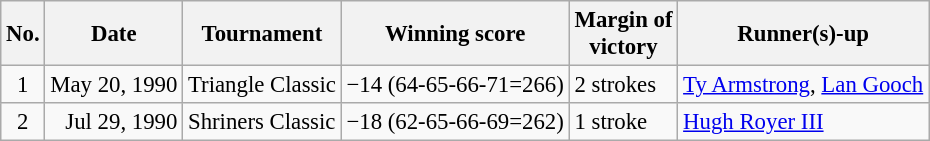<table class="wikitable" style="font-size:95%;">
<tr>
<th>No.</th>
<th>Date</th>
<th>Tournament</th>
<th>Winning score</th>
<th>Margin of<br>victory</th>
<th>Runner(s)-up</th>
</tr>
<tr>
<td align=center>1</td>
<td align=right>May 20, 1990</td>
<td>Triangle Classic</td>
<td>−14 (64-65-66-71=266)</td>
<td>2 strokes</td>
<td> <a href='#'>Ty Armstrong</a>,  <a href='#'>Lan Gooch</a></td>
</tr>
<tr>
<td align=center>2</td>
<td align=right>Jul 29, 1990</td>
<td>Shriners Classic</td>
<td>−18 (62-65-66-69=262)</td>
<td>1 stroke</td>
<td> <a href='#'>Hugh Royer III</a></td>
</tr>
</table>
